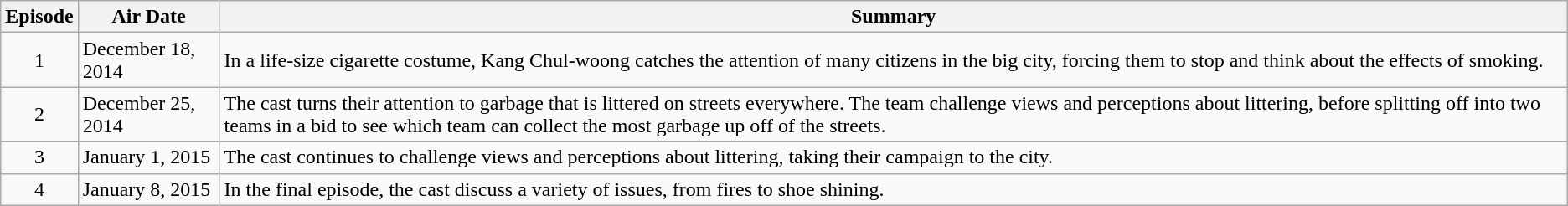<table class="wikitable">
<tr>
<th>Episode</th>
<th>Air Date</th>
<th>Summary</th>
</tr>
<tr>
<td align="center">1</td>
<td>December 18, 2014</td>
<td>In a life-size cigarette costume, Kang Chul-woong catches the attention of many citizens in the big city, forcing them to stop and think about the effects of smoking.</td>
</tr>
<tr>
<td align="center">2</td>
<td>December 25, 2014</td>
<td>The cast turns their attention to garbage that is littered on streets everywhere. The team challenge views and perceptions about littering, before splitting off into two teams in a bid to see which team can collect the most garbage up off of the streets.</td>
</tr>
<tr>
<td align="center">3</td>
<td>January 1, 2015</td>
<td>The cast continues to challenge views and perceptions about littering, taking their campaign to the city.</td>
</tr>
<tr>
<td align="center">4</td>
<td>January 8, 2015</td>
<td>In the final episode, the cast discuss a variety of issues, from fires to shoe shining.</td>
</tr>
</table>
